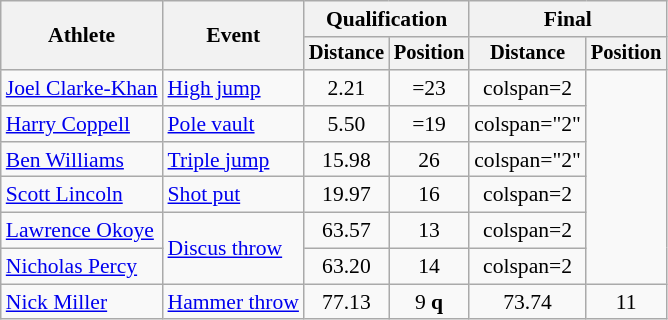<table class="wikitable" style="font-size:90%">
<tr>
<th rowspan="2">Athlete</th>
<th rowspan="2">Event</th>
<th colspan="2">Qualification</th>
<th colspan="2">Final</th>
</tr>
<tr style="font-size:95%">
<th>Distance</th>
<th>Position</th>
<th>Distance</th>
<th>Position</th>
</tr>
<tr align="center">
<td align="left"><a href='#'>Joel Clarke-Khan</a></td>
<td align="left"><a href='#'>High jump</a></td>
<td>2.21</td>
<td>=23</td>
<td>colspan=2 </td>
</tr>
<tr align="center">
<td align="left"><a href='#'>Harry Coppell</a></td>
<td align="left"><a href='#'>Pole vault</a></td>
<td>5.50</td>
<td>=19</td>
<td>colspan="2" </td>
</tr>
<tr align="center">
<td align="left"><a href='#'>Ben Williams</a></td>
<td align="left"><a href='#'>Triple jump</a></td>
<td>15.98</td>
<td>26</td>
<td>colspan="2" </td>
</tr>
<tr align="center">
<td align="left"><a href='#'>Scott Lincoln</a></td>
<td align="left"><a href='#'>Shot put</a></td>
<td>19.97</td>
<td>16</td>
<td>colspan=2 </td>
</tr>
<tr align="center">
<td align="left"><a href='#'>Lawrence Okoye</a></td>
<td rowspan="2" align="left"><a href='#'>Discus throw</a></td>
<td>63.57</td>
<td>13</td>
<td>colspan=2 </td>
</tr>
<tr align="center">
<td align="left"><a href='#'>Nicholas Percy</a></td>
<td>63.20</td>
<td>14</td>
<td>colspan=2 </td>
</tr>
<tr align="center">
<td align="left"><a href='#'>Nick Miller</a></td>
<td align="left"><a href='#'>Hammer throw</a></td>
<td>77.13 </td>
<td>9 <strong>q</strong></td>
<td>73.74</td>
<td>11</td>
</tr>
</table>
